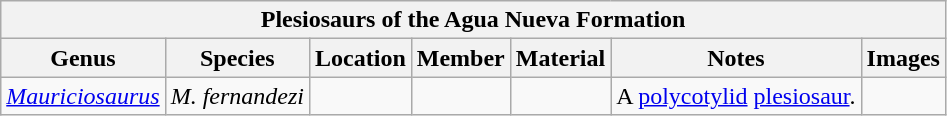<table class="wikitable" align="center">
<tr>
<th colspan="7" align="center">Plesiosaurs of the Agua Nueva Formation</th>
</tr>
<tr>
<th>Genus</th>
<th>Species</th>
<th>Location</th>
<th>Member</th>
<th>Material</th>
<th>Notes</th>
<th>Images</th>
</tr>
<tr>
<td><em><a href='#'>Mauriciosaurus</a></em></td>
<td><em>M. fernandezi</em></td>
<td></td>
<td></td>
<td></td>
<td>A <a href='#'>polycotylid</a> <a href='#'>plesiosaur</a>.</td>
<td></td>
</tr>
</table>
